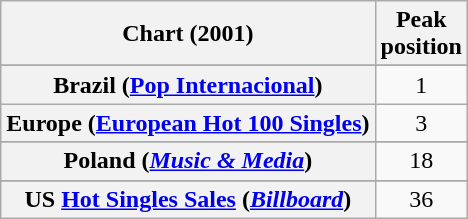<table class="wikitable sortable plainrowheaders" style="text-align:center">
<tr>
<th scope="col">Chart (2001)</th>
<th scope="col">Peak<br>position</th>
</tr>
<tr>
</tr>
<tr>
<th scope="row">Brazil (<a href='#'>Pop Internacional</a>)</th>
<td>1</td>
</tr>
<tr>
<th scope="row">Europe (<a href='#'>European Hot 100 Singles</a>)</th>
<td>3</td>
</tr>
<tr>
</tr>
<tr>
</tr>
<tr>
<th scope="row">Poland (<em><a href='#'>Music & Media</a></em>)</th>
<td>18</td>
</tr>
<tr>
</tr>
<tr>
</tr>
<tr>
<th scope="row">US <a href='#'>Hot Singles Sales</a> (<em><a href='#'>Billboard</a></em>)</th>
<td>36</td>
</tr>
</table>
